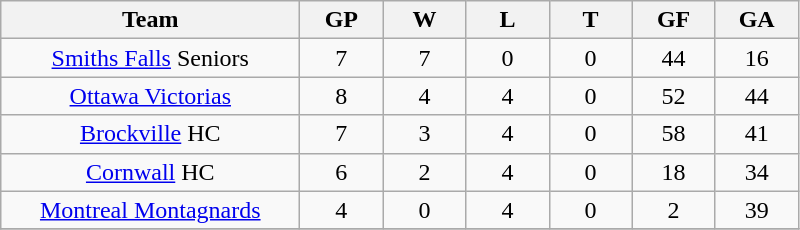<table class="wikitable" style="text-align:center;">
<tr>
<th style="width:12em">Team</th>
<th style="width:3em">GP</th>
<th style="width:3em">W</th>
<th style="width:3em">L</th>
<th style="width:3em">T</th>
<th style="width:3em">GF</th>
<th style="width:3em">GA</th>
</tr>
<tr>
<td><a href='#'>Smiths Falls</a> Seniors</td>
<td>7</td>
<td>7</td>
<td>0</td>
<td>0</td>
<td>44</td>
<td>16</td>
</tr>
<tr>
<td><a href='#'>Ottawa Victorias</a></td>
<td>8</td>
<td>4</td>
<td>4</td>
<td>0</td>
<td>52</td>
<td>44</td>
</tr>
<tr>
<td><a href='#'>Brockville</a> HC</td>
<td>7</td>
<td>3</td>
<td>4</td>
<td>0</td>
<td>58</td>
<td>41</td>
</tr>
<tr>
<td><a href='#'>Cornwall</a> HC</td>
<td>6</td>
<td>2</td>
<td>4</td>
<td>0</td>
<td>18</td>
<td>34</td>
</tr>
<tr>
<td><a href='#'>Montreal Montagnards</a></td>
<td>4</td>
<td>0</td>
<td>4</td>
<td>0</td>
<td>2</td>
<td>39</td>
</tr>
<tr>
</tr>
</table>
